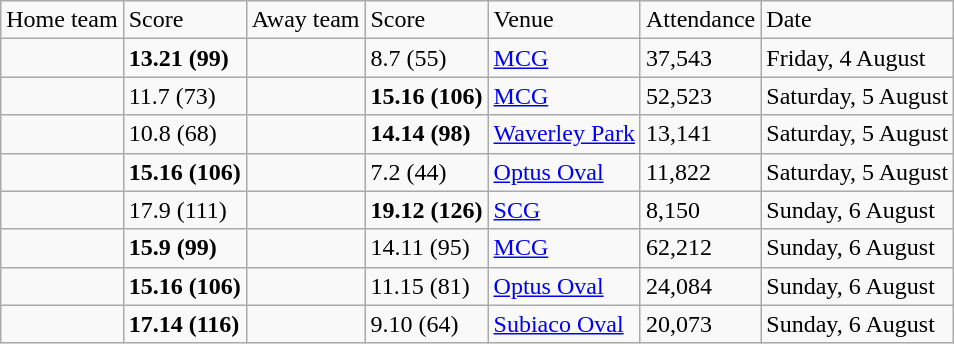<table class="wikitable" style="text-align:left">
<tr>
<td>Home team</td>
<td>Score</td>
<td>Away team</td>
<td>Score</td>
<td>Venue</td>
<td>Attendance</td>
<td>Date</td>
</tr>
<tr>
<td><strong></strong></td>
<td><strong>13.21 (99)</strong></td>
<td></td>
<td>8.7 (55)</td>
<td><a href='#'>MCG</a></td>
<td>37,543</td>
<td>Friday, 4 August</td>
</tr>
<tr>
<td></td>
<td>11.7 (73)</td>
<td><strong></strong></td>
<td><strong>15.16 (106)</strong></td>
<td><a href='#'>MCG</a></td>
<td>52,523</td>
<td>Saturday, 5 August</td>
</tr>
<tr>
<td></td>
<td>10.8 (68)</td>
<td><strong></strong></td>
<td><strong>14.14 (98)</strong></td>
<td><a href='#'>Waverley Park</a></td>
<td>13,141</td>
<td>Saturday, 5 August</td>
</tr>
<tr>
<td><strong></strong></td>
<td><strong>15.16 (106)</strong></td>
<td></td>
<td>7.2 (44)</td>
<td><a href='#'>Optus Oval</a></td>
<td>11,822</td>
<td>Saturday, 5 August</td>
</tr>
<tr>
<td></td>
<td>17.9 (111)</td>
<td><strong></strong></td>
<td><strong>19.12 (126)</strong></td>
<td><a href='#'>SCG</a></td>
<td>8,150</td>
<td>Sunday, 6 August</td>
</tr>
<tr>
<td><strong></strong></td>
<td><strong>15.9 (99)</strong></td>
<td></td>
<td>14.11 (95)</td>
<td><a href='#'>MCG</a></td>
<td>62,212</td>
<td>Sunday, 6 August</td>
</tr>
<tr>
<td><strong></strong></td>
<td><strong>15.16 (106)</strong></td>
<td></td>
<td>11.15 (81)</td>
<td><a href='#'>Optus Oval</a></td>
<td>24,084</td>
<td>Sunday, 6 August</td>
</tr>
<tr>
<td><strong></strong></td>
<td><strong>17.14 (116)</strong></td>
<td></td>
<td>9.10 (64)</td>
<td><a href='#'>Subiaco Oval</a></td>
<td>20,073</td>
<td>Sunday, 6 August</td>
</tr>
</table>
